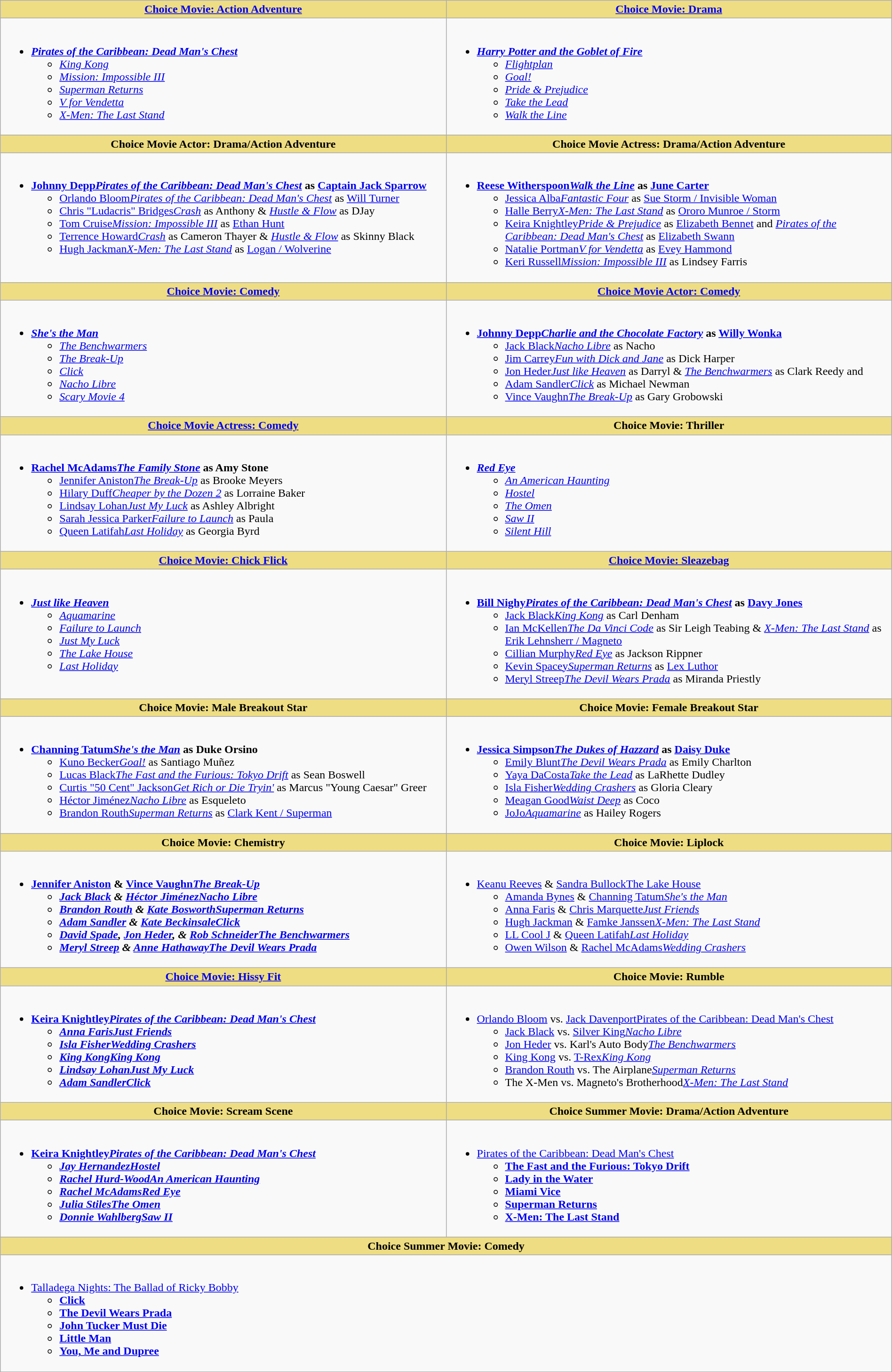<table class="wikitable" style="width:100%">
<tr>
<th style="background:#EEDD82; width:50%"><a href='#'>Choice Movie: Action Adventure</a></th>
<th style="background:#EEDD82; width:50%"><a href='#'>Choice Movie: Drama</a></th>
</tr>
<tr>
<td valign="top"><br><ul><li><strong><em><a href='#'>Pirates of the Caribbean: Dead Man's Chest</a></em></strong><ul><li><em><a href='#'>King Kong</a></em></li><li><em><a href='#'>Mission: Impossible III</a></em></li><li><em><a href='#'>Superman Returns</a></em></li><li><em><a href='#'>V for Vendetta</a></em></li><li><em><a href='#'>X-Men: The Last Stand</a></em></li></ul></li></ul></td>
<td valign="top"><br><ul><li><strong><em><a href='#'>Harry Potter and the Goblet of Fire</a></em></strong><ul><li><em><a href='#'>Flightplan</a></em></li><li><em><a href='#'>Goal!</a></em></li><li><em><a href='#'>Pride & Prejudice</a></em></li><li><em><a href='#'>Take the Lead</a></em></li><li><em><a href='#'>Walk the Line</a></em></li></ul></li></ul></td>
</tr>
<tr>
<th style="background:#EEDD82; width:50%">Choice Movie Actor: Drama/Action Adventure</th>
<th style="background:#EEDD82; width:50%">Choice Movie Actress: Drama/Action Adventure</th>
</tr>
<tr>
<td valign="top"><br><ul><li><strong><a href='#'>Johnny Depp</a><em><a href='#'>Pirates of the Caribbean: Dead Man's Chest</a></em> as <a href='#'>Captain Jack Sparrow</a></strong><ul><li><a href='#'>Orlando Bloom</a><em><a href='#'>Pirates of the Caribbean: Dead Man's Chest</a></em> as <a href='#'>Will Turner</a></li><li><a href='#'>Chris "Ludacris" Bridges</a><em><a href='#'>Crash</a></em> as Anthony & <em><a href='#'>Hustle & Flow</a></em> as DJay</li><li><a href='#'>Tom Cruise</a><em><a href='#'>Mission: Impossible III</a></em> as <a href='#'>Ethan Hunt</a></li><li><a href='#'>Terrence Howard</a><em><a href='#'>Crash</a></em> as Cameron Thayer & <em><a href='#'>Hustle & Flow</a></em> as Skinny Black</li><li><a href='#'>Hugh Jackman</a><em><a href='#'>X-Men: The Last Stand</a></em> as <a href='#'>Logan / Wolverine</a></li></ul></li></ul></td>
<td valign="top"><br><ul><li><strong><a href='#'>Reese Witherspoon</a><em><a href='#'>Walk the Line</a></em> as <a href='#'>June Carter</a></strong><ul><li><a href='#'>Jessica Alba</a><em><a href='#'>Fantastic Four</a></em> as <a href='#'>Sue Storm / Invisible Woman</a></li><li><a href='#'>Halle Berry</a><em><a href='#'>X-Men: The Last Stand</a></em> as <a href='#'>Ororo Munroe / Storm</a></li><li><a href='#'>Keira Knightley</a><em><a href='#'>Pride & Prejudice</a></em> as <a href='#'>Elizabeth Bennet</a> and <em><a href='#'>Pirates of the Caribbean: Dead Man's Chest</a></em> as <a href='#'>Elizabeth Swann</a></li><li><a href='#'>Natalie Portman</a><em><a href='#'>V for Vendetta</a></em> as <a href='#'>Evey Hammond</a></li><li><a href='#'>Keri Russell</a><em><a href='#'>Mission: Impossible III</a></em> as Lindsey Farris</li></ul></li></ul></td>
</tr>
<tr>
<th style="background:#EEDD82; width:50%"><a href='#'>Choice Movie: Comedy</a></th>
<th style="background:#EEDD82; width:50%"><a href='#'>Choice Movie Actor: Comedy</a></th>
</tr>
<tr>
<td valign="top"><br><ul><li><strong><em><a href='#'>She's the Man</a></em></strong><ul><li><em><a href='#'>The Benchwarmers</a></em></li><li><em><a href='#'>The Break-Up</a></em></li><li><em><a href='#'>Click</a></em></li><li><em><a href='#'>Nacho Libre</a></em></li><li><em><a href='#'>Scary Movie 4</a></em></li></ul></li></ul></td>
<td valign="top"><br><ul><li><strong><a href='#'>Johnny Depp</a><em><a href='#'>Charlie and the Chocolate Factory</a></em> as <a href='#'>Willy Wonka</a></strong><ul><li><a href='#'>Jack Black</a><em><a href='#'>Nacho Libre</a></em> as Nacho</li><li><a href='#'>Jim Carrey</a><em><a href='#'>Fun with Dick and Jane</a></em> as Dick Harper</li><li><a href='#'>Jon Heder</a><em><a href='#'>Just like Heaven</a></em> as Darryl & <em><a href='#'>The Benchwarmers</a></em> as Clark Reedy and</li><li><a href='#'>Adam Sandler</a><em><a href='#'>Click</a></em> as Michael Newman</li><li><a href='#'>Vince Vaughn</a><em><a href='#'>The Break-Up</a></em> as Gary Grobowski</li></ul></li></ul></td>
</tr>
<tr>
<th style="background:#EEDD82; width:50%"><a href='#'>Choice Movie Actress: Comedy</a></th>
<th style="background:#EEDD82; width:50%">Choice Movie: Thriller</th>
</tr>
<tr>
<td valign="top"><br><ul><li><strong><a href='#'>Rachel McAdams</a><em><a href='#'>The Family Stone</a></em> as Amy Stone</strong><ul><li><a href='#'>Jennifer Aniston</a><em><a href='#'>The Break-Up</a></em> as Brooke Meyers</li><li><a href='#'>Hilary Duff</a><em><a href='#'>Cheaper by the Dozen 2</a></em> as Lorraine Baker</li><li><a href='#'>Lindsay Lohan</a><em><a href='#'>Just My Luck</a></em> as Ashley Albright</li><li><a href='#'>Sarah Jessica Parker</a><em><a href='#'>Failure to Launch</a></em> as Paula</li><li><a href='#'>Queen Latifah</a><em><a href='#'>Last Holiday</a></em> as Georgia Byrd</li></ul></li></ul></td>
<td valign="top"><br><ul><li><strong><em><a href='#'>Red Eye</a></em></strong><ul><li><em><a href='#'>An American Haunting</a></em></li><li><em><a href='#'>Hostel</a></em></li><li><em><a href='#'>The Omen</a></em></li><li><em><a href='#'>Saw II</a></em></li><li><em><a href='#'>Silent Hill</a></em></li></ul></li></ul></td>
</tr>
<tr>
<th style="background:#EEDD82; width:50%"><a href='#'>Choice Movie: Chick Flick</a></th>
<th style="background:#EEDD82; width:50%"><a href='#'>Choice Movie: Sleazebag</a></th>
</tr>
<tr>
<td valign="top"><br><ul><li><strong><em><a href='#'>Just like Heaven</a></em></strong><ul><li><em><a href='#'>Aquamarine</a></em></li><li><em><a href='#'>Failure to Launch</a></em></li><li><em><a href='#'>Just My Luck</a></em></li><li><em><a href='#'>The Lake House</a></em></li><li><em><a href='#'>Last Holiday</a></em></li></ul></li></ul></td>
<td valign="top"><br><ul><li><strong><a href='#'>Bill Nighy</a><em><a href='#'>Pirates of the Caribbean: Dead Man's Chest</a></em> as <a href='#'>Davy Jones</a></strong><ul><li><a href='#'>Jack Black</a><em><a href='#'>King Kong</a></em> as Carl Denham</li><li><a href='#'>Ian McKellen</a><em><a href='#'>The Da Vinci Code</a></em> as Sir Leigh Teabing & <em><a href='#'>X-Men: The Last Stand</a></em> as <a href='#'>Erik Lehnsherr / Magneto</a></li><li><a href='#'>Cillian Murphy</a><em><a href='#'>Red Eye</a></em> as Jackson Rippner</li><li><a href='#'>Kevin Spacey</a><em><a href='#'>Superman Returns</a></em> as <a href='#'>Lex Luthor</a></li><li><a href='#'>Meryl Streep</a><em><a href='#'>The Devil Wears Prada</a></em> as Miranda Priestly</li></ul></li></ul></td>
</tr>
<tr>
<th style="background:#EEDD82; width:50%">Choice Movie: Male Breakout Star</th>
<th style="background:#EEDD82; width:50%">Choice Movie: Female Breakout Star</th>
</tr>
<tr>
<td valign="top"><br><ul><li><strong><a href='#'>Channing Tatum</a><em><a href='#'>She's the Man</a></em> as Duke Orsino</strong><ul><li><a href='#'>Kuno Becker</a><em><a href='#'>Goal!</a></em> as Santiago Muñez</li><li><a href='#'>Lucas Black</a><em><a href='#'>The Fast and the Furious: Tokyo Drift</a></em> as Sean Boswell</li><li><a href='#'>Curtis "50 Cent" Jackson</a><em><a href='#'>Get Rich or Die Tryin'</a></em> as Marcus "Young Caesar" Greer</li><li><a href='#'>Héctor Jiménez</a><em><a href='#'>Nacho Libre</a></em> as Esqueleto</li><li><a href='#'>Brandon Routh</a><em><a href='#'>Superman Returns</a></em> as <a href='#'>Clark Kent / Superman</a></li></ul></li></ul></td>
<td valign="top"><br><ul><li><strong><a href='#'>Jessica Simpson</a><em><a href='#'>The Dukes of Hazzard</a></em> as <a href='#'>Daisy Duke</a></strong><ul><li><a href='#'>Emily Blunt</a><em><a href='#'>The Devil Wears Prada</a></em> as Emily Charlton</li><li><a href='#'>Yaya DaCosta</a><em><a href='#'>Take the Lead</a></em> as LaRhette Dudley</li><li><a href='#'>Isla Fisher</a><em><a href='#'>Wedding Crashers</a></em> as Gloria Cleary</li><li><a href='#'>Meagan Good</a><em><a href='#'>Waist Deep</a></em> as Coco</li><li><a href='#'>JoJo</a><em><a href='#'>Aquamarine</a></em> as Hailey Rogers</li></ul></li></ul></td>
</tr>
<tr>
<th style="background:#EEDD82; width:50%">Choice Movie: Chemistry</th>
<th style="background:#EEDD82; width:50%">Choice Movie: Liplock</th>
</tr>
<tr>
<td valign="top"><br><ul><li><strong><a href='#'>Jennifer Aniston</a> & <a href='#'>Vince Vaughn</a><em><a href='#'>The Break-Up</a><strong><em><ul><li><a href='#'>Jack Black</a> & <a href='#'>Héctor Jiménez</a></em><a href='#'>Nacho Libre</a><em></li><li><a href='#'>Brandon Routh</a> & <a href='#'>Kate Bosworth</a></em><a href='#'>Superman Returns</a><em></li><li><a href='#'>Adam Sandler</a> & <a href='#'>Kate Beckinsale</a></em><a href='#'>Click</a><em></li><li><a href='#'>David Spade</a>, <a href='#'>Jon Heder</a>, & <a href='#'>Rob Schneider</a></em><a href='#'>The Benchwarmers</a><em></li><li><a href='#'>Meryl Streep</a> & <a href='#'>Anne Hathaway</a></em><a href='#'>The Devil Wears Prada</a><em></li></ul></li></ul></td>
<td valign="top"><br><ul><li></strong><a href='#'>Keanu Reeves</a> & <a href='#'>Sandra Bullock</a></em><a href='#'>The Lake House</a></em></strong><ul><li><a href='#'>Amanda Bynes</a> & <a href='#'>Channing Tatum</a><em><a href='#'>She's the Man</a></em></li><li><a href='#'>Anna Faris</a> & <a href='#'>Chris Marquette</a><em><a href='#'>Just Friends</a></em></li><li><a href='#'>Hugh Jackman</a> & <a href='#'>Famke Janssen</a><em><a href='#'>X-Men: The Last Stand</a></em></li><li><a href='#'>LL Cool J</a> & <a href='#'>Queen Latifah</a><em><a href='#'>Last Holiday</a></em></li><li><a href='#'>Owen Wilson</a> & <a href='#'>Rachel McAdams</a><em><a href='#'>Wedding Crashers</a></em></li></ul></li></ul></td>
</tr>
<tr>
<th style="background:#EEDD82; width:50%"><a href='#'>Choice Movie: Hissy Fit</a></th>
<th style="background:#EEDD82; width:50%">Choice Movie: Rumble</th>
</tr>
<tr>
<td valign="top"><br><ul><li><strong><a href='#'>Keira Knightley</a><em><a href='#'>Pirates of the Caribbean: Dead Man's Chest</a><strong><em><ul><li><a href='#'>Anna Faris</a></em><a href='#'>Just Friends</a><em></li><li><a href='#'>Isla Fisher</a></em><a href='#'>Wedding Crashers</a><em></li><li><a href='#'>King Kong</a></em><a href='#'>King Kong</a><em></li><li><a href='#'>Lindsay Lohan</a></em><a href='#'>Just My Luck</a><em></li><li><a href='#'>Adam Sandler</a></em><a href='#'>Click</a><em></li></ul></li></ul></td>
<td valign="top"><br><ul><li></strong><a href='#'>Orlando Bloom</a> vs. <a href='#'>Jack Davenport</a></em><a href='#'>Pirates of the Caribbean: Dead Man's Chest</a></em></strong><ul><li><a href='#'>Jack Black</a> vs. <a href='#'>Silver King</a><em><a href='#'>Nacho Libre</a></em></li><li><a href='#'>Jon Heder</a> vs. Karl's Auto Body<em><a href='#'>The Benchwarmers</a></em></li><li><a href='#'>King Kong</a> vs. <a href='#'>T-Rex</a><em><a href='#'>King Kong</a></em></li><li><a href='#'>Brandon Routh</a> vs. The Airplane<em><a href='#'>Superman Returns</a></em></li><li>The X-Men vs. Magneto's Brotherhood<em><a href='#'>X-Men: The Last Stand</a></em></li></ul></li></ul></td>
</tr>
<tr>
<th style="background:#EEDD82; width:50%">Choice Movie: Scream Scene</th>
<th style="background:#EEDD82; width:50%">Choice Summer Movie: Drama/Action Adventure</th>
</tr>
<tr>
<td valign="top"><br><ul><li><strong><a href='#'>Keira Knightley</a><em><a href='#'>Pirates of the Caribbean: Dead Man's Chest</a><strong><em><ul><li><a href='#'>Jay Hernandez</a></em><a href='#'>Hostel</a><em></li><li><a href='#'>Rachel Hurd-Wood</a></em><a href='#'>An American Haunting</a><em></li><li><a href='#'>Rachel McAdams</a></em><a href='#'>Red Eye</a><em></li><li><a href='#'>Julia Stiles</a></em><a href='#'>The Omen</a><em></li><li><a href='#'>Donnie Wahlberg</a></em><a href='#'>Saw II</a><em></li></ul></li></ul></td>
<td valign="top"><br><ul><li></em></strong><a href='#'>Pirates of the Caribbean: Dead Man's Chest</a><strong><em><ul><li></em><a href='#'>The Fast and the Furious: Tokyo Drift</a><em></li><li></em><a href='#'>Lady in the Water</a><em></li><li></em><a href='#'>Miami Vice</a><em></li><li></em><a href='#'>Superman Returns</a><em></li><li></em><a href='#'>X-Men: The Last Stand</a><em></li></ul></li></ul></td>
</tr>
<tr>
<th style="background:#EEDD82;" colspan="2">Choice Summer Movie: Comedy</th>
</tr>
<tr>
<td colspan="2" valign="top"><br><ul><li></em></strong><a href='#'>Talladega Nights: The Ballad of Ricky Bobby</a><strong><em><ul><li></em><a href='#'>Click</a><em></li><li></em><a href='#'>The Devil Wears Prada</a><em></li><li></em><a href='#'>John Tucker Must Die</a><em></li><li></em><a href='#'>Little Man</a><em></li><li></em><a href='#'>You, Me and Dupree</a><em></li></ul></li></ul></td>
</tr>
</table>
